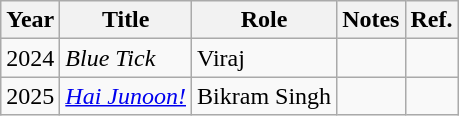<table class="wikitable sortable plainrowheaders">
<tr style="text-align:center;">
<th scope="col">Year</th>
<th scope="col">Title</th>
<th scope="col">Role</th>
<th>Notes</th>
<th>Ref.</th>
</tr>
<tr>
<td>2024</td>
<td><em>Blue Tick</em></td>
<td>Viraj</td>
<td></td>
<td></td>
</tr>
<tr>
<td>2025</td>
<td><em><a href='#'>Hai Junoon!</a></em></td>
<td>Bikram Singh</td>
<td></td>
<td></td>
</tr>
</table>
